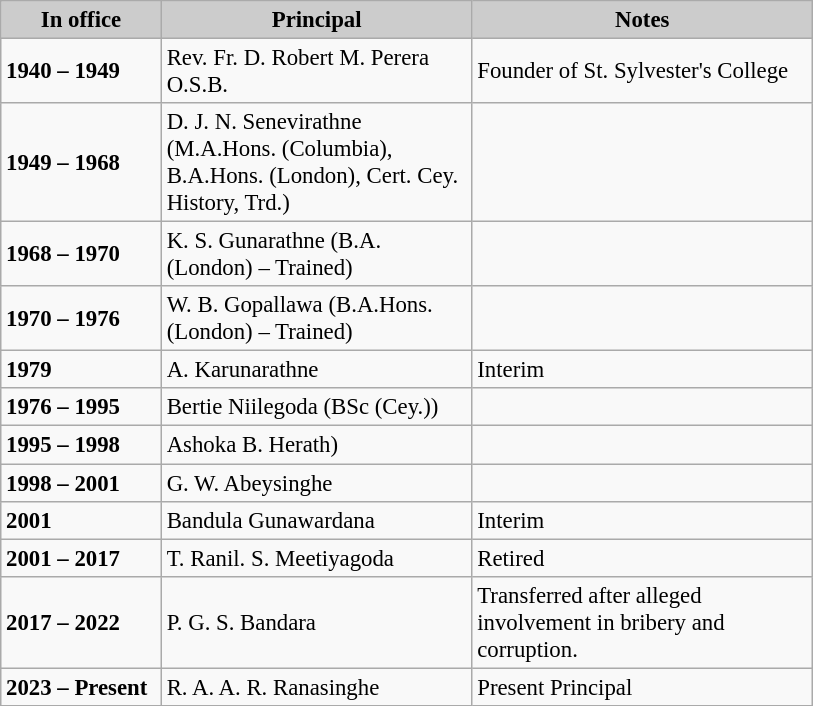<table class="wikitable" bgcolor="#f7f8ff" align="center" cellpadding="3" cellspacing="0" border="1" style="font-size: 95%; border: gray solid 1px; border-collapse: collapse;">
<tr bgcolor="#CCCCCC" align="center">
<td width="100"><strong>In office</strong></td>
<td width="200"><strong>Principal</strong></td>
<td width="220"><strong>Notes</strong></td>
</tr>
<tr>
<td><strong>1940 – 1949</strong></td>
<td>Rev. Fr. D. Robert M. Perera O.S.B.</td>
<td>Founder of St. Sylvester's College</td>
</tr>
<tr>
<td><strong>1949 – 1968</strong></td>
<td>D. J. N. Senevirathne (M.A.Hons. (Columbia), B.A.Hons. (London), Cert. Cey. History, Trd.)</td>
<td></td>
</tr>
<tr>
<td><strong>1968 – 1970</strong></td>
<td>K. S. Gunarathne (B.A. (London) – Trained)</td>
<td></td>
</tr>
<tr>
<td><strong>1970 – 1976</strong></td>
<td>W. B. Gopallawa (B.A.Hons. (London) – Trained)</td>
<td></td>
</tr>
<tr>
<td><strong>1979</strong></td>
<td>A. Karunarathne</td>
<td>Interim</td>
</tr>
<tr>
<td><strong>1976 – 1995</strong></td>
<td>Bertie Niilegoda (BSc (Cey.))</td>
<td></td>
</tr>
<tr>
<td><strong>1995 – 1998</strong></td>
<td>Ashoka B. Herath)</td>
<td></td>
</tr>
<tr>
<td><strong>1998 – 2001</strong></td>
<td>G. W. Abeysinghe</td>
<td></td>
</tr>
<tr>
<td><strong>2001</strong></td>
<td>Bandula Gunawardana</td>
<td>Interim</td>
</tr>
<tr>
<td><strong>2001 – 2017</strong></td>
<td>T. Ranil. S. Meetiyagoda</td>
<td>Retired</td>
</tr>
<tr>
<td><strong>2017 – 2022</strong></td>
<td>P. G. S. Bandara</td>
<td>Transferred after alleged involvement in bribery and corruption.</td>
</tr>
<tr>
<td><strong>2023 – Present</strong></td>
<td>R. A. A. R. Ranasinghe</td>
<td>Present Principal</td>
</tr>
</table>
